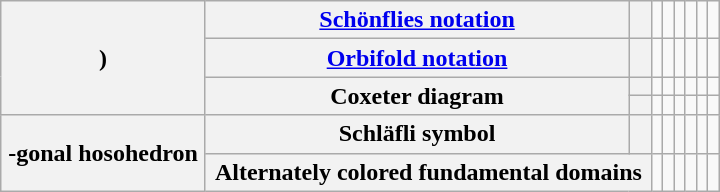<table class="wikitable" width=480>
<tr align=center>
<th scope="row" rowspan=4>)</th>
<th scope="row"><a href='#'>Schönflies notation</a></th>
<th></th>
<td></td>
<td></td>
<td></td>
<td></td>
<td></td>
<td></td>
</tr>
<tr align=center>
<th scope="row"><a href='#'>Orbifold notation</a></th>
<th></th>
<td></td>
<td></td>
<td></td>
<td></td>
<td></td>
<td></td>
</tr>
<tr align=center>
<th scope="row" rowspan=2>Coxeter diagram</th>
<th></th>
<td></td>
<td></td>
<td></td>
<td></td>
<td></td>
<td></td>
</tr>
<tr align=center>
<th></th>
<td></td>
<td></td>
<td></td>
<td></td>
<td></td>
<td></td>
</tr>
<tr align=center>
<th scope="row" rowspan=2>-gonal hosohedron</th>
<th scope="row">Schläfli symbol</th>
<th></th>
<td></td>
<td></td>
<td></td>
<td></td>
<td></td>
<td></td>
</tr>
<tr>
<th scope="row" colspan=2>Alternately colored fundamental domains</th>
<td></td>
<td></td>
<td></td>
<td></td>
<td></td>
<td></td>
</tr>
</table>
